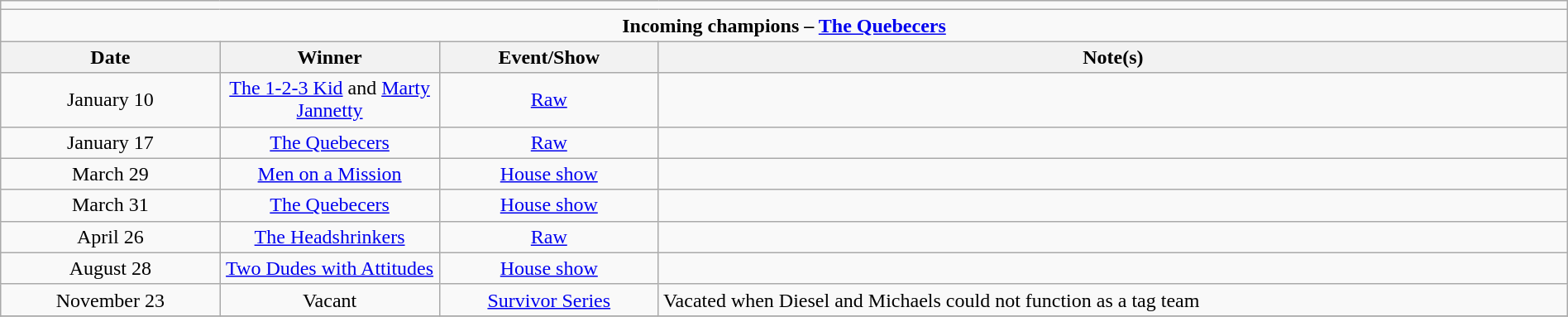<table class="wikitable" style="text-align:center; width:100%;">
<tr>
<td colspan="5"></td>
</tr>
<tr>
<td colspan="5"><strong>Incoming champions – <a href='#'>The Quebecers</a> </strong></td>
</tr>
<tr>
<th width=14%>Date</th>
<th width=14%>Winner</th>
<th width=14%>Event/Show</th>
<th width=58%>Note(s)</th>
</tr>
<tr>
<td>January 10</td>
<td><a href='#'>The 1-2-3 Kid</a> and <a href='#'>Marty Jannetty</a></td>
<td><a href='#'>Raw</a></td>
<td align=left></td>
</tr>
<tr>
<td>January 17</td>
<td><a href='#'>The Quebecers</a><br></td>
<td><a href='#'>Raw</a></td>
<td align=left></td>
</tr>
<tr>
<td>March 29</td>
<td><a href='#'>Men on a Mission</a><br></td>
<td><a href='#'>House show</a></td>
<td align=left></td>
</tr>
<tr>
<td>March 31</td>
<td><a href='#'>The Quebecers</a><br></td>
<td><a href='#'>House show</a></td>
<td align=left></td>
</tr>
<tr>
<td>April 26</td>
<td><a href='#'>The Headshrinkers</a><br></td>
<td><a href='#'>Raw</a></td>
<td align=left></td>
</tr>
<tr>
<td>August 28</td>
<td><a href='#'>Two Dudes with Attitudes</a><br></td>
<td><a href='#'>House show</a></td>
<td align=left></td>
</tr>
<tr>
<td>November 23</td>
<td>Vacant</td>
<td><a href='#'>Survivor Series</a></td>
<td align=left>Vacated when Diesel and Michaels could not function as a tag team</td>
</tr>
<tr>
</tr>
</table>
